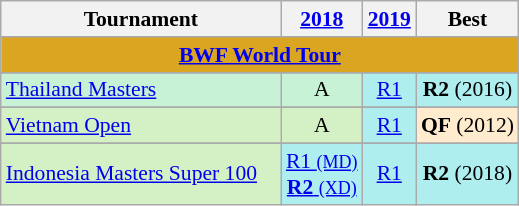<table style='font-size: 90%; text-align:center;' class='wikitable'>
<tr>
<th width=180>Tournament</th>
<th><a href='#'>2018</a></th>
<th><a href='#'>2019</a></th>
<th>Best</th>
</tr>
<tr bgcolor=DAA520>
<td colspan=20 align=center><strong><a href='#'>BWF World Tour</a></strong></td>
</tr>
<tr>
</tr>
<tr bgcolor=#C7F2D5>
<td align=left><a href='#'>Thailand Masters</a></td>
<td>A</td>
<td bgcolor=AFEEEE><a href='#'>R1</a></td>
<td bgcolor=AFEEEE><strong>R2</strong> (2016)</td>
</tr>
<tr>
</tr>
<tr bgcolor=#D4F1C5>
<td align=left><a href='#'>Vietnam Open</a></td>
<td>A</td>
<td bgcolor=AFEEEE><a href='#'>R1</a></td>
<td bgcolor=FFEBCD><strong>QF</strong> (2012)</td>
</tr>
<tr>
</tr>
<tr bgcolor=#D4F1C5>
<td align=left><a href='#'>Indonesia Masters Super 100</a></td>
<td bgcolor=AFEEEE><a href='#'>R1 <small>(MD)</small></a><br> <a href='#'><strong>R2</strong> <small>(XD)</small></a></td>
<td bgcolor=AFEEEE><a href='#'>R1</a></td>
<td bgcolor=AFEEEE><strong>R2</strong> (2018)</td>
</tr>
</table>
